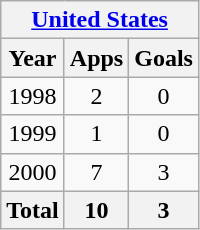<table class="wikitable" style="text-align:center">
<tr>
<th colspan=3><a href='#'>United States</a></th>
</tr>
<tr>
<th>Year</th>
<th>Apps</th>
<th>Goals</th>
</tr>
<tr>
<td>1998</td>
<td>2</td>
<td>0</td>
</tr>
<tr>
<td>1999</td>
<td>1</td>
<td>0</td>
</tr>
<tr>
<td>2000</td>
<td>7</td>
<td>3</td>
</tr>
<tr>
<th>Total</th>
<th>10</th>
<th>3</th>
</tr>
</table>
